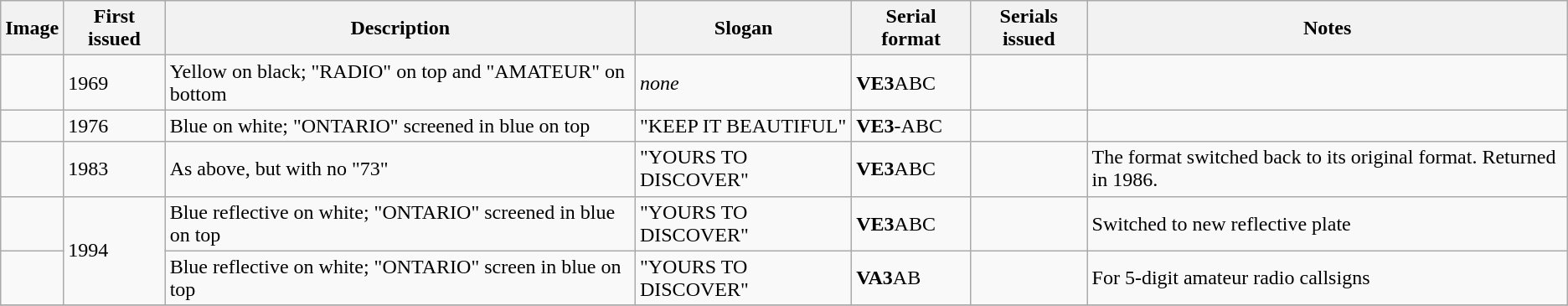<table class="wikitable">
<tr>
<th>Image</th>
<th>First issued</th>
<th>Description</th>
<th>Slogan</th>
<th>Serial format</th>
<th>Serials issued</th>
<th>Notes</th>
</tr>
<tr>
<td></td>
<td>1969</td>
<td>Yellow on black; "RADIO" on top and "AMATEUR" on bottom</td>
<td><em>none</em></td>
<td><strong>VE3</strong>ABC</td>
<td></td>
<td></td>
</tr>
<tr>
<td></td>
<td>1976</td>
<td>Blue on white; "ONTARIO" screened in blue on top</td>
<td>"KEEP IT BEAUTIFUL"</td>
<td><strong>VE3</strong>-ABC</td>
<td></td>
<td></td>
</tr>
<tr>
<td></td>
<td>1983</td>
<td>As above, but with no "73"</td>
<td>"YOURS TO DISCOVER"</td>
<td><strong>VE3</strong>ABC</td>
<td></td>
<td>The format switched back to its original format. Returned in 1986.</td>
</tr>
<tr>
<td></td>
<td rowspan=2>1994</td>
<td>Blue reflective on white; "ONTARIO" screened in blue on top</td>
<td>"YOURS TO DISCOVER"</td>
<td><strong>VE3</strong>ABC</td>
<td></td>
<td>Switched to new reflective plate</td>
</tr>
<tr>
<td></td>
<td>Blue reflective on white; "ONTARIO" screen in blue on top</td>
<td>"YOURS TO DISCOVER"</td>
<td><strong>VA3</strong>AB</td>
<td></td>
<td>For 5-digit amateur radio callsigns</td>
</tr>
<tr>
</tr>
</table>
